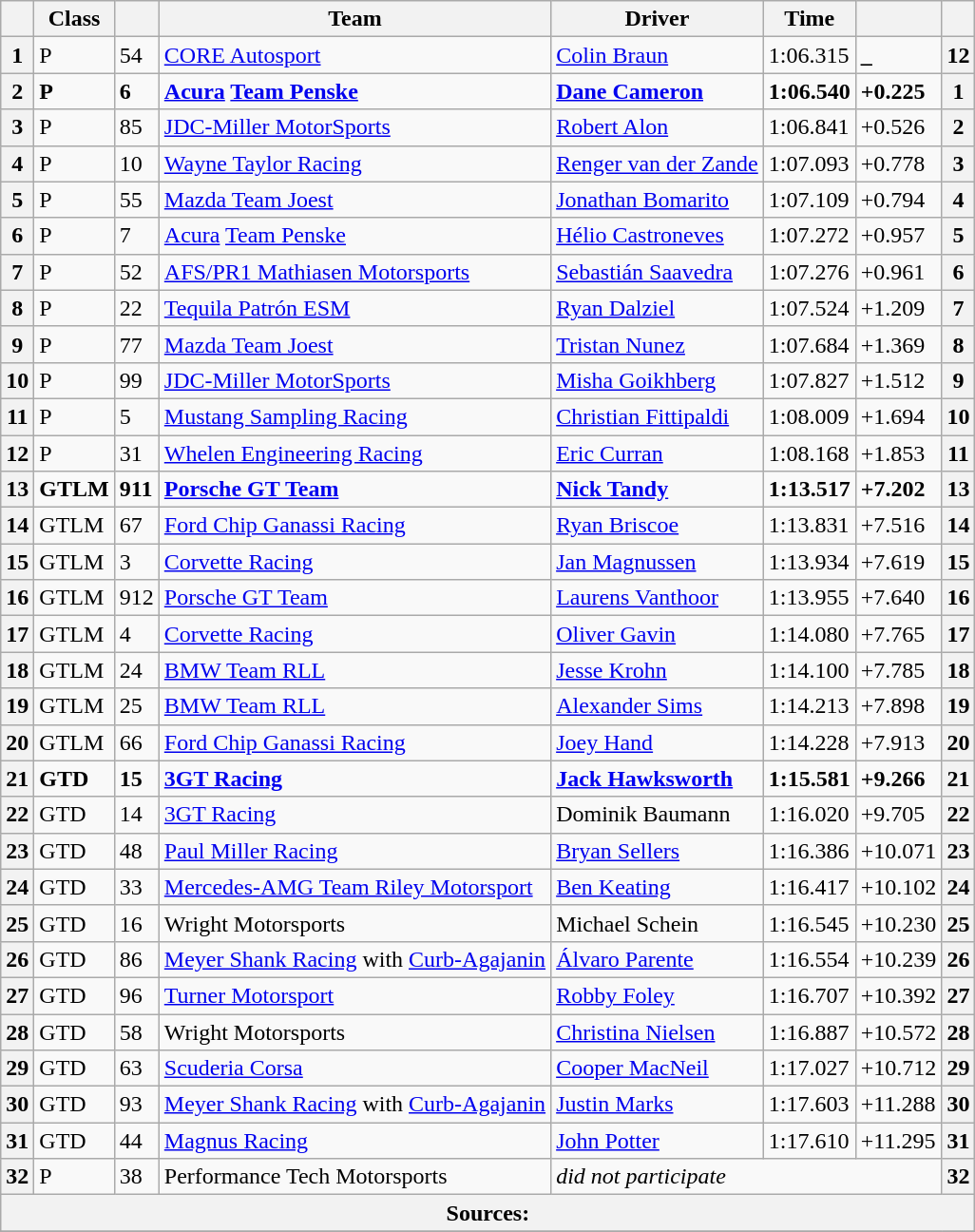<table class="wikitable">
<tr>
<th scope="col"></th>
<th scope="col">Class</th>
<th scope="col"></th>
<th scope="col">Team</th>
<th scope="col">Driver</th>
<th scope="col">Time</th>
<th scope="col"></th>
<th scope="col"></th>
</tr>
<tr>
<th>1</th>
<td>P</td>
<td>54</td>
<td> <a href='#'>CORE Autosport</a></td>
<td> <a href='#'>Colin Braun</a></td>
<td>1:06.315</td>
<td><strong>_</strong></td>
<th>12</th>
</tr>
<tr style="font-weight:bold">
<th>2</th>
<td>P</td>
<td>6</td>
<td> <a href='#'>Acura</a> <a href='#'>Team Penske</a></td>
<td> <a href='#'>Dane Cameron</a></td>
<td>1:06.540</td>
<td>+0.225</td>
<th>1</th>
</tr>
<tr>
<th>3</th>
<td>P</td>
<td>85</td>
<td> <a href='#'>JDC-Miller MotorSports</a></td>
<td> <a href='#'>Robert Alon</a></td>
<td>1:06.841</td>
<td>+0.526</td>
<th>2</th>
</tr>
<tr>
<th>4</th>
<td>P</td>
<td>10</td>
<td> <a href='#'>Wayne Taylor Racing</a></td>
<td> <a href='#'>Renger van der Zande</a></td>
<td>1:07.093</td>
<td>+0.778</td>
<th>3</th>
</tr>
<tr>
<th>5</th>
<td>P</td>
<td>55</td>
<td> <a href='#'>Mazda Team Joest</a></td>
<td> <a href='#'>Jonathan Bomarito</a></td>
<td>1:07.109</td>
<td>+0.794</td>
<th>4</th>
</tr>
<tr>
<th>6</th>
<td>P</td>
<td>7</td>
<td> <a href='#'>Acura</a> <a href='#'>Team Penske</a></td>
<td> <a href='#'>Hélio Castroneves</a></td>
<td>1:07.272</td>
<td>+0.957</td>
<th>5</th>
</tr>
<tr>
<th>7</th>
<td>P</td>
<td>52</td>
<td> <a href='#'>AFS/PR1 Mathiasen Motorsports</a></td>
<td> <a href='#'>Sebastián Saavedra</a></td>
<td>1:07.276</td>
<td>+0.961</td>
<th>6</th>
</tr>
<tr>
<th>8</th>
<td>P</td>
<td>22</td>
<td> <a href='#'>Tequila Patrón ESM</a></td>
<td> <a href='#'>Ryan Dalziel</a></td>
<td>1:07.524</td>
<td>+1.209</td>
<th>7</th>
</tr>
<tr>
<th>9</th>
<td>P</td>
<td>77</td>
<td> <a href='#'>Mazda Team Joest</a></td>
<td> <a href='#'>Tristan Nunez</a></td>
<td>1:07.684</td>
<td>+1.369</td>
<th>8</th>
</tr>
<tr>
<th>10</th>
<td>P</td>
<td>99</td>
<td> <a href='#'>JDC-Miller MotorSports</a></td>
<td> <a href='#'>Misha Goikhberg</a></td>
<td>1:07.827</td>
<td>+1.512</td>
<th>9</th>
</tr>
<tr>
<th>11</th>
<td>P</td>
<td>5</td>
<td> <a href='#'>Mustang Sampling Racing</a></td>
<td> <a href='#'>Christian Fittipaldi</a></td>
<td>1:08.009</td>
<td>+1.694</td>
<th>10</th>
</tr>
<tr>
<th>12</th>
<td>P</td>
<td>31</td>
<td> <a href='#'>Whelen Engineering Racing</a></td>
<td> <a href='#'>Eric Curran</a></td>
<td>1:08.168</td>
<td>+1.853</td>
<th>11</th>
</tr>
<tr style="font-weight:bold">
<th>13</th>
<td>GTLM</td>
<td>911</td>
<td> <a href='#'>Porsche GT Team</a></td>
<td> <a href='#'>Nick Tandy</a></td>
<td>1:13.517</td>
<td>+7.202</td>
<th>13</th>
</tr>
<tr>
<th>14</th>
<td>GTLM</td>
<td>67</td>
<td> <a href='#'>Ford Chip Ganassi Racing</a></td>
<td> <a href='#'>Ryan Briscoe</a></td>
<td>1:13.831</td>
<td>+7.516</td>
<th>14</th>
</tr>
<tr>
<th>15</th>
<td>GTLM</td>
<td>3</td>
<td> <a href='#'>Corvette Racing</a></td>
<td> <a href='#'>Jan Magnussen</a></td>
<td>1:13.934</td>
<td>+7.619</td>
<th>15</th>
</tr>
<tr>
<th>16</th>
<td>GTLM</td>
<td>912</td>
<td> <a href='#'>Porsche GT Team</a></td>
<td> <a href='#'>Laurens Vanthoor</a></td>
<td>1:13.955</td>
<td>+7.640</td>
<th>16</th>
</tr>
<tr>
<th>17</th>
<td>GTLM</td>
<td>4</td>
<td> <a href='#'>Corvette Racing</a></td>
<td> <a href='#'>Oliver Gavin</a></td>
<td>1:14.080</td>
<td>+7.765</td>
<th>17</th>
</tr>
<tr>
<th>18</th>
<td>GTLM</td>
<td>24</td>
<td> <a href='#'>BMW Team RLL</a></td>
<td> <a href='#'>Jesse Krohn</a></td>
<td>1:14.100</td>
<td>+7.785</td>
<th>18</th>
</tr>
<tr>
<th>19</th>
<td>GTLM</td>
<td>25</td>
<td> <a href='#'>BMW Team RLL</a></td>
<td> <a href='#'>Alexander Sims</a></td>
<td>1:14.213</td>
<td>+7.898</td>
<th>19</th>
</tr>
<tr>
<th>20</th>
<td>GTLM</td>
<td>66</td>
<td> <a href='#'>Ford Chip Ganassi Racing</a></td>
<td> <a href='#'>Joey Hand</a></td>
<td>1:14.228</td>
<td>+7.913</td>
<th>20</th>
</tr>
<tr style="font-weight:bold">
<th>21</th>
<td>GTD</td>
<td>15</td>
<td> <a href='#'>3GT Racing</a></td>
<td> <a href='#'>Jack Hawksworth</a></td>
<td>1:15.581</td>
<td>+9.266</td>
<th>21</th>
</tr>
<tr>
<th>22</th>
<td>GTD</td>
<td>14</td>
<td> <a href='#'>3GT Racing</a></td>
<td> Dominik Baumann</td>
<td>1:16.020</td>
<td>+9.705</td>
<th>22</th>
</tr>
<tr>
<th>23</th>
<td>GTD</td>
<td>48</td>
<td> <a href='#'>Paul Miller Racing</a></td>
<td> <a href='#'>Bryan Sellers</a></td>
<td>1:16.386</td>
<td>+10.071</td>
<th>23</th>
</tr>
<tr>
<th>24</th>
<td>GTD</td>
<td>33</td>
<td> <a href='#'>Mercedes-AMG Team Riley Motorsport</a></td>
<td> <a href='#'>Ben Keating</a></td>
<td>1:16.417</td>
<td>+10.102</td>
<th>24</th>
</tr>
<tr>
<th>25</th>
<td>GTD</td>
<td>16</td>
<td> Wright Motorsports</td>
<td> Michael Schein</td>
<td>1:16.545</td>
<td>+10.230</td>
<th>25</th>
</tr>
<tr>
<th>26</th>
<td>GTD</td>
<td>86</td>
<td> <a href='#'>Meyer Shank Racing</a> with <a href='#'>Curb-Agajanin</a></td>
<td> <a href='#'>Álvaro Parente</a></td>
<td>1:16.554</td>
<td>+10.239</td>
<th>26</th>
</tr>
<tr>
<th>27</th>
<td>GTD</td>
<td>96</td>
<td> <a href='#'>Turner Motorsport</a></td>
<td> <a href='#'>Robby Foley</a></td>
<td>1:16.707</td>
<td>+10.392</td>
<th>27</th>
</tr>
<tr>
<th>28</th>
<td>GTD</td>
<td>58</td>
<td> Wright Motorsports</td>
<td> <a href='#'>Christina Nielsen</a></td>
<td>1:16.887</td>
<td>+10.572</td>
<th>28</th>
</tr>
<tr>
<th>29</th>
<td>GTD</td>
<td>63</td>
<td> <a href='#'>Scuderia Corsa</a></td>
<td> <a href='#'>Cooper MacNeil</a></td>
<td>1:17.027</td>
<td>+10.712</td>
<th>29</th>
</tr>
<tr>
<th>30</th>
<td>GTD</td>
<td>93</td>
<td> <a href='#'>Meyer Shank Racing</a> with <a href='#'>Curb-Agajanin</a></td>
<td> <a href='#'>Justin Marks</a></td>
<td>1:17.603</td>
<td>+11.288</td>
<th>30</th>
</tr>
<tr>
<th>31</th>
<td>GTD</td>
<td>44</td>
<td> <a href='#'>Magnus Racing</a></td>
<td> <a href='#'>John Potter</a></td>
<td>1:17.610</td>
<td>+11.295</td>
<th>31</th>
</tr>
<tr>
<th>32</th>
<td>P</td>
<td>38</td>
<td> Performance Tech Motorsports</td>
<td colspan="3"><em>did not participate</em></td>
<th>32</th>
</tr>
<tr>
<th colspan="8">Sources:</th>
</tr>
<tr>
</tr>
</table>
